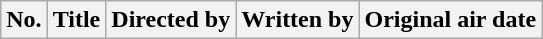<table class="wikitable plainrowheaders">
<tr>
<th style="background:#;">No.</th>
<th style="background:#;">Title</th>
<th style="background:#;">Directed by</th>
<th style="background:#;">Written by</th>
<th style="background:#;">Original air date<br>



</th>
</tr>
</table>
